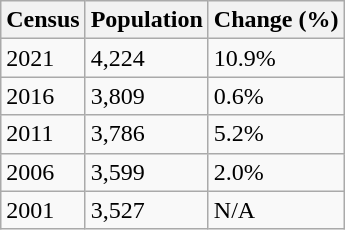<table class="wikitable">
<tr>
<th>Census</th>
<th>Population</th>
<th>Change (%)</th>
</tr>
<tr>
<td>2021</td>
<td>4,224</td>
<td> 10.9%</td>
</tr>
<tr>
<td>2016</td>
<td>3,809</td>
<td> 0.6%</td>
</tr>
<tr>
<td>2011</td>
<td>3,786</td>
<td> 5.2%</td>
</tr>
<tr>
<td>2006</td>
<td>3,599</td>
<td> 2.0%</td>
</tr>
<tr>
<td>2001</td>
<td>3,527</td>
<td>N/A</td>
</tr>
</table>
